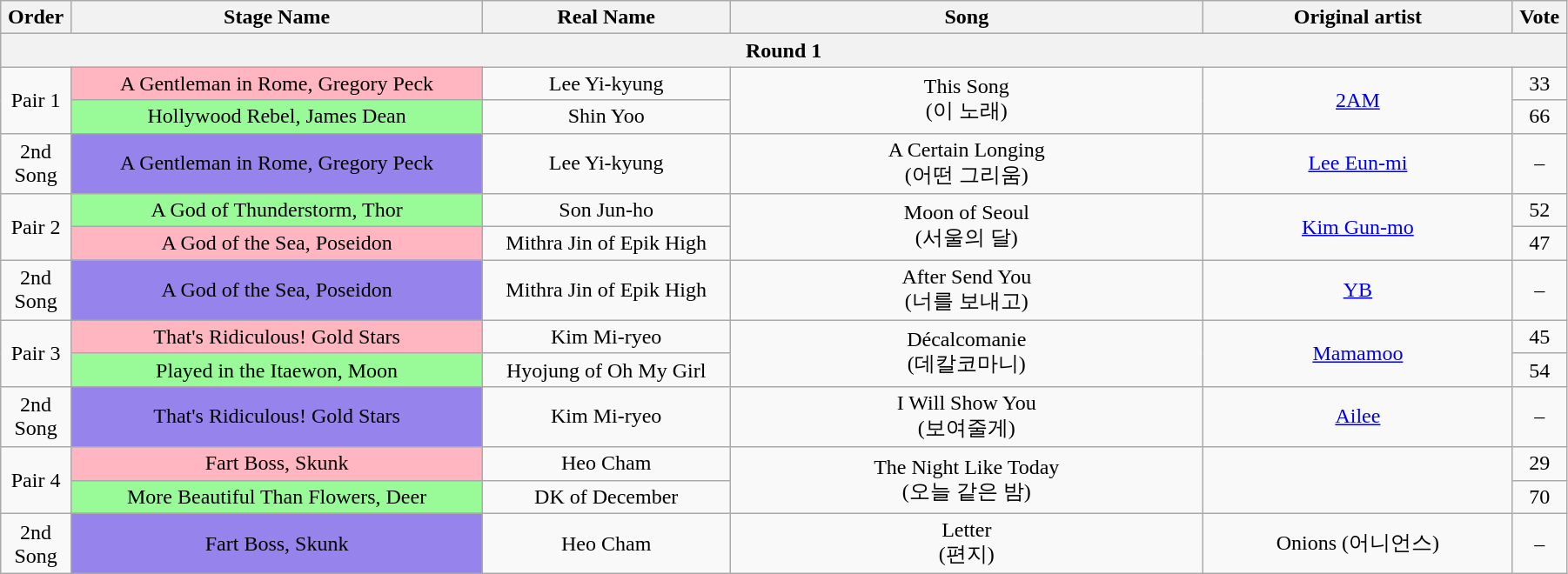<table class="wikitable" style="text-align:center; width:95%;">
<tr>
<th style="width:1%;">Order</th>
<th style="width:20%;">Stage Name</th>
<th style="width:12%;">Real Name</th>
<th style="width:23%;">Song</th>
<th style="width:15%;">Original artist</th>
<th style="width:1%;">Vote</th>
</tr>
<tr>
<th colspan=6>Round 1</th>
</tr>
<tr>
<td rowspan=2>Pair 1</td>
<td bgcolor="lightpink">A Gentleman in Rome, Gregory Peck</td>
<td>Lee Yi-kyung</td>
<td rowspan=2>This Song<br>(이 노래)</td>
<td rowspan=2><a href='#'>2AM</a></td>
<td>33</td>
</tr>
<tr>
<td bgcolor="palegreen">Hollywood Rebel, James Dean</td>
<td>Shin Yoo</td>
<td>66</td>
</tr>
<tr>
<td>2nd Song</td>
<td bgcolor="#9683EC">A Gentleman in Rome, Gregory Peck</td>
<td>Lee Yi-kyung</td>
<td>A Certain Longing<br>(어떤 그리움)</td>
<td><a href='#'>Lee Eun-mi</a></td>
<td>–</td>
</tr>
<tr>
<td rowspan=2>Pair 2</td>
<td bgcolor="palegreen">A God of Thunderstorm, Thor</td>
<td>Son Jun-ho</td>
<td rowspan=2>Moon of Seoul<br>(서울의 달)</td>
<td rowspan=2><a href='#'>Kim Gun-mo</a></td>
<td>52</td>
</tr>
<tr>
<td bgcolor="lightpink">A God of the Sea, Poseidon</td>
<td>Mithra Jin of Epik High</td>
<td>47</td>
</tr>
<tr>
<td>2nd Song</td>
<td bgcolor="#9683EC">A God of the Sea, Poseidon</td>
<td>Mithra Jin of Epik High</td>
<td>After Send You<br>(너를 보내고)</td>
<td><a href='#'>YB</a></td>
<td>–</td>
</tr>
<tr>
<td rowspan=2>Pair 3</td>
<td bgcolor="lightpink">That's Ridiculous! Gold Stars</td>
<td>Kim Mi-ryeo</td>
<td rowspan=2>Décalcomanie<br>(데칼코마니)</td>
<td rowspan=2><a href='#'>Mamamoo</a></td>
<td>45</td>
</tr>
<tr>
<td bgcolor="palegreen">Played in the Itaewon, Moon</td>
<td>Hyojung of Oh My Girl</td>
<td>54</td>
</tr>
<tr>
<td>2nd Song</td>
<td bgcolor="#9683EC">That's Ridiculous! Gold Stars</td>
<td>Kim Mi-ryeo</td>
<td>I Will Show You<br>(보여줄게)</td>
<td><a href='#'>Ailee</a></td>
<td>–</td>
</tr>
<tr>
<td rowspan=2>Pair 4</td>
<td bgcolor="lightpink">Fart Boss, Skunk</td>
<td>Heo Cham</td>
<td rowspan=2>The Night Like Today<br>(오늘 같은 밤)</td>
<td rowspan=2></td>
<td>29</td>
</tr>
<tr>
<td bgcolor="palegreen">More Beautiful Than Flowers, Deer</td>
<td>DK of December</td>
<td>70</td>
</tr>
<tr>
<td>2nd Song</td>
<td bgcolor="#9683EC">Fart Boss, Skunk</td>
<td>Heo Cham</td>
<td>Letter<br>(편지)</td>
<td>Onions (어니언스)</td>
<td>–</td>
</tr>
</table>
